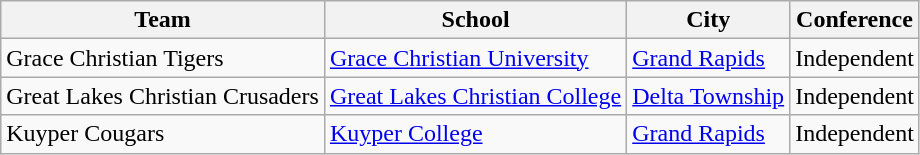<table class="sortable wikitable">
<tr>
<th>Team</th>
<th>School</th>
<th>City</th>
<th>Conference</th>
</tr>
<tr>
<td>Grace Christian Tigers</td>
<td><a href='#'>Grace Christian University</a></td>
<td><a href='#'>Grand Rapids</a></td>
<td>Independent</td>
</tr>
<tr>
<td>Great Lakes Christian Crusaders</td>
<td><a href='#'>Great Lakes Christian College</a></td>
<td><a href='#'>Delta Township</a></td>
<td>Independent</td>
</tr>
<tr>
<td>Kuyper Cougars</td>
<td><a href='#'>Kuyper College</a></td>
<td><a href='#'>Grand Rapids</a></td>
<td>Independent</td>
</tr>
</table>
